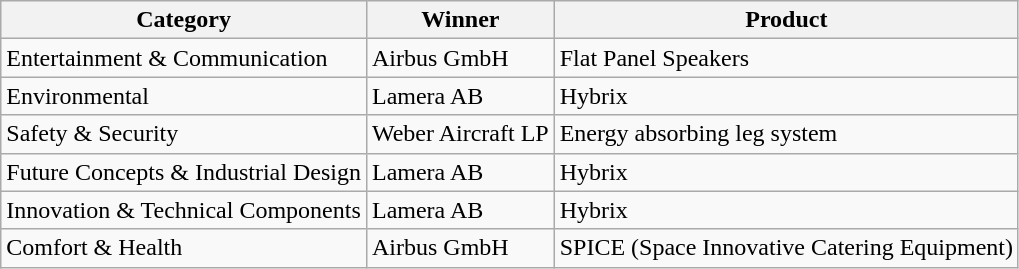<table class="wikitable">
<tr>
<th>Category</th>
<th>Winner</th>
<th>Product</th>
</tr>
<tr>
<td>Entertainment & Communication</td>
<td>Airbus GmbH</td>
<td>Flat Panel Speakers</td>
</tr>
<tr>
<td>Environmental</td>
<td>Lamera AB</td>
<td>Hybrix</td>
</tr>
<tr>
<td>Safety & Security</td>
<td>Weber Aircraft LP</td>
<td>Energy absorbing leg system</td>
</tr>
<tr>
<td>Future Concepts & Industrial Design</td>
<td>Lamera AB</td>
<td>Hybrix</td>
</tr>
<tr>
<td>Innovation & Technical Components</td>
<td>Lamera AB</td>
<td>Hybrix</td>
</tr>
<tr>
<td>Comfort & Health</td>
<td>Airbus GmbH</td>
<td>SPICE (Space Innovative Catering Equipment)</td>
</tr>
</table>
